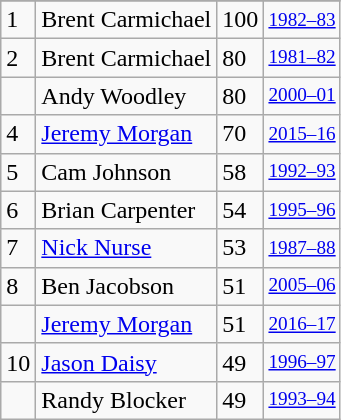<table class="wikitable">
<tr>
</tr>
<tr>
<td>1</td>
<td>Brent Carmichael</td>
<td>100</td>
<td style="font-size:80%;"><a href='#'>1982–83</a></td>
</tr>
<tr>
<td>2</td>
<td>Brent Carmichael</td>
<td>80</td>
<td style="font-size:80%;"><a href='#'>1981–82</a></td>
</tr>
<tr>
<td></td>
<td>Andy Woodley</td>
<td>80</td>
<td style="font-size:80%;"><a href='#'>2000–01</a></td>
</tr>
<tr>
<td>4</td>
<td><a href='#'>Jeremy Morgan</a></td>
<td>70</td>
<td style="font-size:80%;"><a href='#'>2015–16</a></td>
</tr>
<tr>
<td>5</td>
<td>Cam Johnson</td>
<td>58</td>
<td style="font-size:80%;"><a href='#'>1992–93</a></td>
</tr>
<tr>
<td>6</td>
<td>Brian Carpenter</td>
<td>54</td>
<td style="font-size:80%;"><a href='#'>1995–96</a></td>
</tr>
<tr>
<td>7</td>
<td><a href='#'>Nick Nurse</a></td>
<td>53</td>
<td style="font-size:80%;"><a href='#'>1987–88</a></td>
</tr>
<tr>
<td>8</td>
<td>Ben Jacobson</td>
<td>51</td>
<td style="font-size:80%;"><a href='#'>2005–06</a></td>
</tr>
<tr>
<td></td>
<td><a href='#'>Jeremy Morgan</a></td>
<td>51</td>
<td style="font-size:80%;"><a href='#'>2016–17</a></td>
</tr>
<tr>
<td>10</td>
<td><a href='#'>Jason Daisy</a></td>
<td>49</td>
<td style="font-size:80%;"><a href='#'>1996–97</a></td>
</tr>
<tr>
<td></td>
<td>Randy Blocker</td>
<td>49</td>
<td style="font-size:80%;"><a href='#'>1993–94</a></td>
</tr>
</table>
